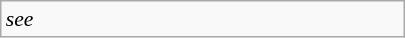<table class="wikitable floatright" style="font-size: 0.9em; width: 270px;">
<tr>
<td><em>see </em></td>
</tr>
</table>
